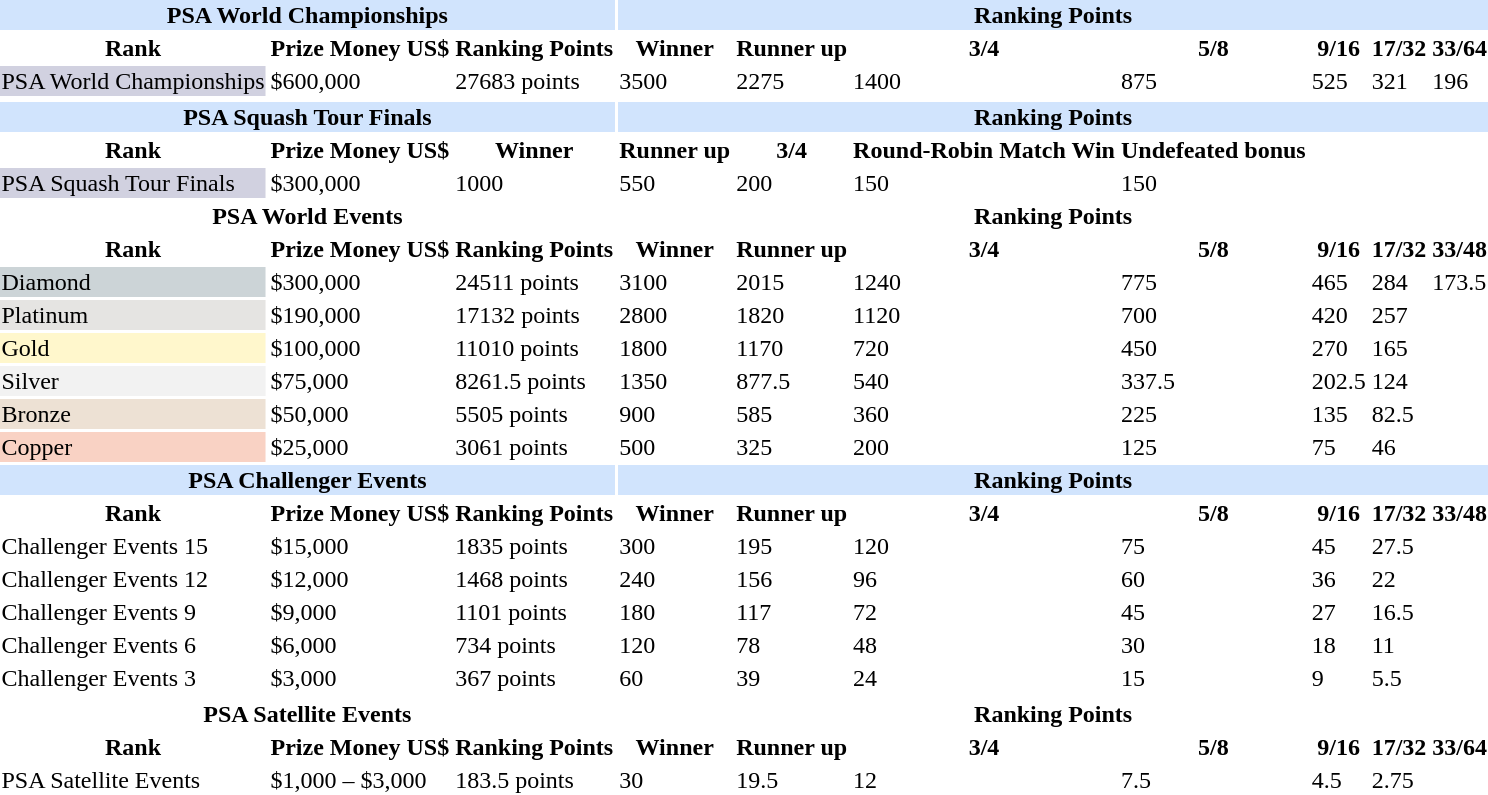<table class=" wiki table">
<tr style="background:#d1e4fd">
<th colspan=3>PSA World Championships</th>
<th colspan=7>Ranking Points</th>
</tr>
<tr>
<th>Rank</th>
<th>Prize Money US$</th>
<th>Ranking Points</th>
<th>Winner</th>
<th>Runner up</th>
<th>3/4</th>
<th>5/8</th>
<th>9/16</th>
<th>17/32</th>
<th>33/64</th>
</tr>
<tr>
<td style="background:#d1d1e0;">PSA World Championships</td>
<td>$600,000</td>
<td>27683 points</td>
<td>3500</td>
<td>2275</td>
<td>1400</td>
<td>875</td>
<td>525</td>
<td>321</td>
<td>196</td>
</tr>
<tr>
</tr>
<tr style="background:#d1e4fd">
<th colspan=3>PSA Squash Tour Finals</th>
<th colspan=7>Ranking Points</th>
</tr>
<tr>
<th>Rank</th>
<th>Prize Money US$</th>
<th>Winner</th>
<th>Runner up</th>
<th>3/4</th>
<th>Round-Robin Match Win</th>
<th>Undefeated bonus</th>
</tr>
<tr>
<td style="background:#d1d1e0;">PSA Squash Tour Finals</td>
<td>$300,000</td>
<td>1000</td>
<td>550</td>
<td>200</td>
<td>150</td>
<td>150</td>
</tr>
<tr>
<th colspan=3>PSA World Events</th>
<th colspan=7>Ranking Points</th>
</tr>
<tr>
<th>Rank</th>
<th>Prize Money US$</th>
<th>Ranking Points</th>
<th>Winner</th>
<th>Runner up</th>
<th>3/4</th>
<th>5/8</th>
<th>9/16</th>
<th>17/32</th>
<th>33/48</th>
</tr>
<tr>
<td style="background:#ccd4d7;">Diamond</td>
<td>$300,000</td>
<td>24511 points</td>
<td>3100</td>
<td>2015</td>
<td>1240</td>
<td>775</td>
<td>465</td>
<td>284</td>
<td>173.5</td>
</tr>
<tr>
<td style="background:#E5E4E2;">Platinum</td>
<td>$190,000</td>
<td>17132 points</td>
<td>2800</td>
<td>1820</td>
<td>1120</td>
<td>700</td>
<td>420</td>
<td>257</td>
<td></td>
</tr>
<tr>
<td style="background:#fff7cc;">Gold</td>
<td>$100,000</td>
<td>11010 points</td>
<td>1800</td>
<td>1170</td>
<td>720</td>
<td>450</td>
<td>270</td>
<td>165</td>
<td></td>
</tr>
<tr>
<td style="background:#f2f2f2;">Silver</td>
<td>$75,000</td>
<td>8261.5 points</td>
<td>1350</td>
<td>877.5</td>
<td>540</td>
<td>337.5</td>
<td>202.5</td>
<td>124</td>
<td></td>
</tr>
<tr>
<td style="background:#ede1d4;">Bronze</td>
<td>$50,000</td>
<td>5505 points</td>
<td>900</td>
<td>585</td>
<td>360</td>
<td>225</td>
<td>135</td>
<td>82.5</td>
<td></td>
</tr>
<tr>
<td style="background:#f9d2c4;">Copper</td>
<td>$25,000</td>
<td>3061 points</td>
<td>500</td>
<td>325</td>
<td>200</td>
<td>125</td>
<td>75</td>
<td>46</td>
<td></td>
</tr>
<tr style="background:#d1e4fd">
<th colspan=3>PSA Challenger Events</th>
<th colspan=7>Ranking Points</th>
</tr>
<tr>
<th>Rank</th>
<th>Prize Money US$</th>
<th>Ranking Points</th>
<th>Winner</th>
<th>Runner up</th>
<th>3/4</th>
<th>5/8</th>
<th>9/16</th>
<th>17/32</th>
<th>33/48</th>
</tr>
<tr>
<td style="background:#fff;">Challenger Events 15</td>
<td>$15,000</td>
<td>1835 points</td>
<td>300</td>
<td>195</td>
<td>120</td>
<td>75</td>
<td>45</td>
<td>27.5</td>
<td></td>
</tr>
<tr>
<td style="background:#fff;">Challenger Events 12</td>
<td>$12,000</td>
<td>1468 points</td>
<td>240</td>
<td>156</td>
<td>96</td>
<td>60</td>
<td>36</td>
<td>22</td>
<td></td>
</tr>
<tr>
<td style="background:#fff;">Challenger Events 9</td>
<td>$9,000</td>
<td>1101 points</td>
<td>180</td>
<td>117</td>
<td>72</td>
<td>45</td>
<td>27</td>
<td>16.5</td>
<td></td>
</tr>
<tr>
<td style="background:#fff;">Challenger Events 6</td>
<td>$6,000</td>
<td>734 points</td>
<td>120</td>
<td>78</td>
<td>48</td>
<td>30</td>
<td>18</td>
<td>11</td>
<td></td>
</tr>
<tr>
<td style="background:#fff;">Challenger Events 3</td>
<td>$3,000</td>
<td>367 points</td>
<td>60</td>
<td>39</td>
<td>24</td>
<td>15</td>
<td>9</td>
<td>5.5</td>
<td></td>
</tr>
<tr>
</tr>
<tr style="background:#fff">
<th colspan=3>PSA Satellite Events</th>
<th colspan=7>Ranking Points</th>
</tr>
<tr>
<th>Rank</th>
<th>Prize Money US$</th>
<th>Ranking Points</th>
<th>Winner</th>
<th>Runner up</th>
<th>3/4</th>
<th>5/8</th>
<th>9/16</th>
<th>17/32</th>
<th>33/64</th>
</tr>
<tr>
<td style="background:#fff;">PSA Satellite Events</td>
<td>$1,000 – $3,000</td>
<td>183.5 points</td>
<td>30</td>
<td>19.5</td>
<td>12</td>
<td>7.5</td>
<td>4.5</td>
<td>2.75</td>
<td></td>
</tr>
</table>
